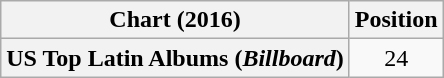<table class="wikitable plainrowheaders" style="text-align:center">
<tr>
<th>Chart (2016)</th>
<th>Position</th>
</tr>
<tr>
<th scope="row">US Top Latin Albums (<em>Billboard</em>)</th>
<td>24</td>
</tr>
</table>
